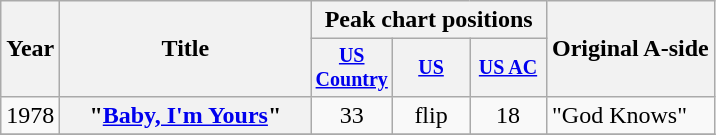<table class="wikitable plainrowheaders" style="text-align:center;">
<tr>
<th rowspan="2">Year</th>
<th rowspan="2" style="width:10em;">Title</th>
<th colspan="3">Peak chart positions</th>
<th rowspan="2">Original A-side</th>
</tr>
<tr style="font-size:smaller;">
<th width="45"><a href='#'>US Country</a></th>
<th width="45"><a href='#'>US</a></th>
<th width="45"><a href='#'>US AC</a></th>
</tr>
<tr>
<td>1978</td>
<th scope="row">"<a href='#'>Baby, I'm Yours</a>"</th>
<td>33</td>
<td>flip</td>
<td>18</td>
<td align="left">"God Knows"</td>
</tr>
<tr>
</tr>
</table>
